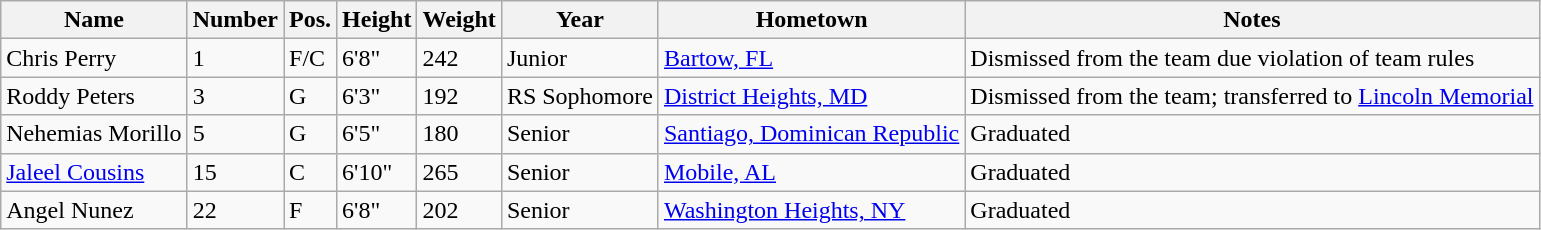<table class="wikitable sortable" border="1">
<tr>
<th>Name</th>
<th>Number</th>
<th>Pos.</th>
<th>Height</th>
<th>Weight</th>
<th>Year</th>
<th>Hometown</th>
<th class="unsortable">Notes</th>
</tr>
<tr>
<td>Chris Perry</td>
<td>1</td>
<td>F/C</td>
<td>6'8"</td>
<td>242</td>
<td>Junior</td>
<td><a href='#'>Bartow, FL</a></td>
<td>Dismissed from the team due violation of team rules</td>
</tr>
<tr>
<td>Roddy Peters</td>
<td>3</td>
<td>G</td>
<td>6'3"</td>
<td>192</td>
<td>RS Sophomore</td>
<td><a href='#'>District Heights, MD</a></td>
<td>Dismissed from the team; transferred to <a href='#'>Lincoln Memorial</a></td>
</tr>
<tr>
<td>Nehemias Morillo</td>
<td>5</td>
<td>G</td>
<td>6'5"</td>
<td>180</td>
<td>Senior</td>
<td><a href='#'>Santiago, Dominican Republic</a></td>
<td>Graduated</td>
</tr>
<tr>
<td><a href='#'>Jaleel Cousins</a></td>
<td>15</td>
<td>C</td>
<td>6'10"</td>
<td>265</td>
<td>Senior</td>
<td><a href='#'>Mobile, AL</a></td>
<td>Graduated</td>
</tr>
<tr>
<td>Angel Nunez</td>
<td>22</td>
<td>F</td>
<td>6'8"</td>
<td>202</td>
<td>Senior</td>
<td><a href='#'>Washington Heights, NY</a></td>
<td>Graduated</td>
</tr>
</table>
